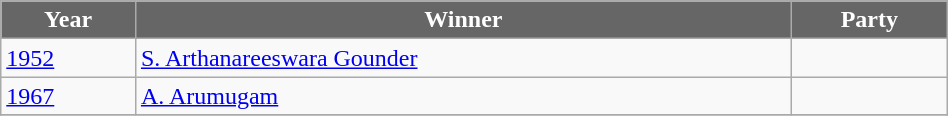<table class="wikitable" width="50%">
<tr>
<th style="background-color:#666666; color:white">Year</th>
<th style="background-color:#666666; color:white">Winner</th>
<th style="background-color:#666666; color:white" colspan="2">Party</th>
</tr>
<tr>
<td><a href='#'>1952</a></td>
<td><a href='#'>S. Arthanareeswara Gounder</a></td>
<td></td>
</tr>
<tr>
<td><a href='#'>1967</a></td>
<td><a href='#'>A. Arumugam</a></td>
<td></td>
</tr>
<tr>
</tr>
</table>
